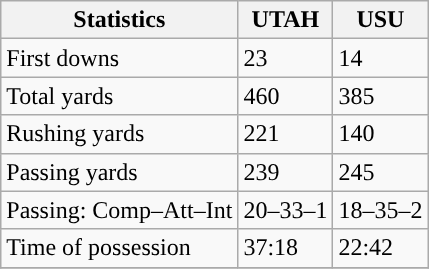<table class="wikitable" style="float: left;">
<tr>
<th>Statistics</th>
<th>UTAH</th>
<th>USU</th>
</tr>
<tr>
<td>First downs</td>
<td>23</td>
<td>14</td>
</tr>
<tr>
<td>Total yards</td>
<td>460</td>
<td>385</td>
</tr>
<tr>
<td>Rushing yards</td>
<td>221</td>
<td>140</td>
</tr>
<tr>
<td>Passing yards</td>
<td>239</td>
<td>245</td>
</tr>
<tr>
<td>Passing: Comp–Att–Int</td>
<td>20–33–1</td>
<td>18–35–2</td>
</tr>
<tr>
<td>Time of possession</td>
<td>37:18</td>
<td>22:42</td>
</tr>
<tr>
</tr>
</table>
